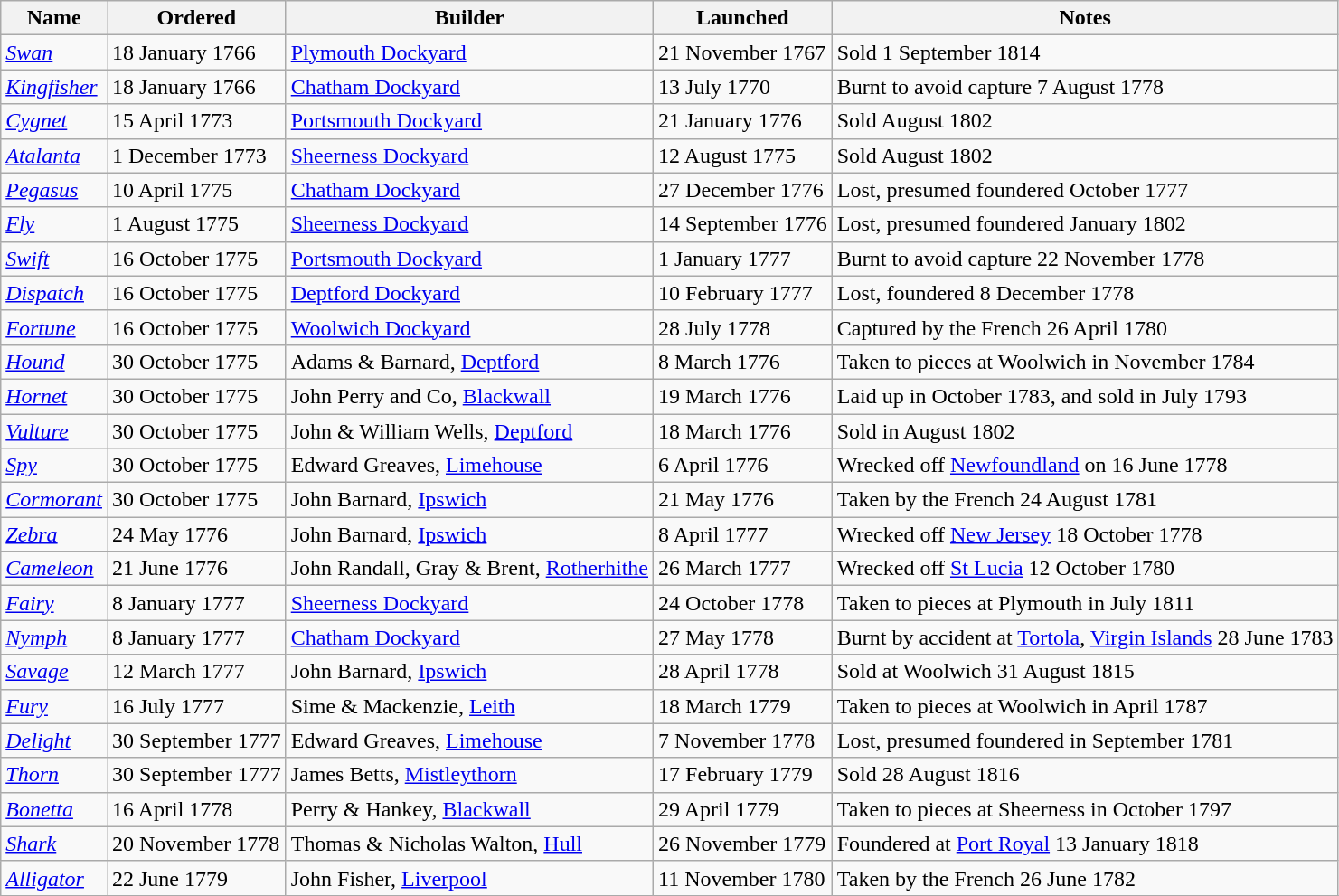<table class="wikitable" style="text-align:left">
<tr>
<th>Name</th>
<th>Ordered</th>
<th>Builder</th>
<th>Launched</th>
<th>Notes</th>
</tr>
<tr>
<td><a href='#'><em>Swan</em></a></td>
<td>18 January 1766</td>
<td><a href='#'>Plymouth Dockyard</a></td>
<td>21 November 1767</td>
<td>Sold 1 September 1814</td>
</tr>
<tr>
<td><a href='#'><em>Kingfisher</em></a></td>
<td>18 January 1766</td>
<td><a href='#'>Chatham Dockyard</a></td>
<td>13 July 1770</td>
<td>Burnt to avoid capture 7 August 1778</td>
</tr>
<tr>
<td><a href='#'><em>Cygnet</em></a></td>
<td>15 April 1773</td>
<td><a href='#'>Portsmouth Dockyard</a></td>
<td>21 January 1776</td>
<td>Sold August 1802</td>
</tr>
<tr>
<td><a href='#'><em>Atalanta</em></a></td>
<td>1 December 1773</td>
<td><a href='#'>Sheerness Dockyard</a></td>
<td>12 August 1775</td>
<td>Sold August 1802</td>
</tr>
<tr>
<td><a href='#'><em>Pegasus</em></a></td>
<td>10 April 1775</td>
<td><a href='#'>Chatham Dockyard</a></td>
<td>27 December 1776</td>
<td>Lost, presumed foundered October 1777</td>
</tr>
<tr>
<td><a href='#'><em>Fly</em></a></td>
<td>1 August 1775</td>
<td><a href='#'>Sheerness Dockyard</a></td>
<td>14 September 1776</td>
<td>Lost, presumed foundered January 1802</td>
</tr>
<tr>
<td><a href='#'><em>Swift</em></a></td>
<td>16 October 1775</td>
<td><a href='#'>Portsmouth Dockyard</a></td>
<td>1 January 1777</td>
<td>Burnt to avoid capture 22 November 1778</td>
</tr>
<tr>
<td><a href='#'><em>Dispatch</em></a></td>
<td>16 October 1775</td>
<td><a href='#'>Deptford Dockyard</a></td>
<td>10 February 1777</td>
<td>Lost, foundered 8 December 1778</td>
</tr>
<tr>
<td><a href='#'><em>Fortune</em></a></td>
<td>16 October 1775</td>
<td><a href='#'>Woolwich Dockyard</a></td>
<td>28 July 1778</td>
<td>Captured by the French 26 April 1780</td>
</tr>
<tr>
<td><a href='#'><em>Hound</em></a></td>
<td>30 October 1775</td>
<td>Adams & Barnard, <a href='#'>Deptford</a></td>
<td>8 March 1776</td>
<td>Taken to pieces at Woolwich in November 1784</td>
</tr>
<tr>
<td><a href='#'><em>Hornet</em></a></td>
<td>30 October 1775</td>
<td>John Perry and Co, <a href='#'>Blackwall</a></td>
<td>19 March 1776</td>
<td>Laid up in October 1783, and sold in July 1793</td>
</tr>
<tr>
<td><a href='#'><em>Vulture</em></a></td>
<td>30 October 1775</td>
<td>John & William Wells, <a href='#'>Deptford</a></td>
<td>18 March 1776</td>
<td>Sold in August 1802</td>
</tr>
<tr>
<td><a href='#'><em>Spy</em></a></td>
<td>30 October 1775</td>
<td>Edward Greaves, <a href='#'>Limehouse</a></td>
<td>6 April 1776</td>
<td>Wrecked off <a href='#'>Newfoundland</a> on 16 June 1778</td>
</tr>
<tr>
<td><a href='#'><em>Cormorant</em></a></td>
<td>30 October 1775</td>
<td>John Barnard, <a href='#'>Ipswich</a></td>
<td>21 May 1776</td>
<td>Taken by the French 24 August 1781</td>
</tr>
<tr>
<td><a href='#'><em>Zebra</em></a></td>
<td>24 May 1776</td>
<td>John Barnard, <a href='#'>Ipswich</a></td>
<td>8 April 1777</td>
<td>Wrecked off <a href='#'>New Jersey</a> 18 October 1778</td>
</tr>
<tr>
<td><a href='#'><em>Cameleon</em></a></td>
<td>21 June 1776</td>
<td>John Randall, Gray & Brent, <a href='#'>Rotherhithe</a></td>
<td>26 March 1777</td>
<td>Wrecked off <a href='#'>St Lucia</a> 12 October 1780</td>
</tr>
<tr>
<td><a href='#'><em>Fairy</em></a></td>
<td>8 January 1777</td>
<td><a href='#'>Sheerness Dockyard</a></td>
<td>24 October 1778</td>
<td>Taken to pieces at Plymouth in July 1811</td>
</tr>
<tr>
<td><a href='#'><em>Nymph</em></a></td>
<td>8 January 1777</td>
<td><a href='#'>Chatham Dockyard</a></td>
<td>27 May 1778</td>
<td>Burnt by accident at <a href='#'>Tortola</a>, <a href='#'>Virgin Islands</a> 28 June 1783</td>
</tr>
<tr>
<td><a href='#'><em>Savage</em></a></td>
<td>12 March 1777</td>
<td>John Barnard, <a href='#'>Ipswich</a></td>
<td>28 April 1778</td>
<td>Sold at Woolwich 31 August 1815</td>
</tr>
<tr>
<td><a href='#'><em>Fury</em></a></td>
<td>16 July 1777</td>
<td>Sime & Mackenzie, <a href='#'>Leith</a></td>
<td>18 March 1779</td>
<td>Taken to pieces at Woolwich in April 1787</td>
</tr>
<tr>
<td><a href='#'><em>Delight</em></a></td>
<td>30 September 1777</td>
<td>Edward Greaves, <a href='#'>Limehouse</a></td>
<td>7 November 1778</td>
<td>Lost, presumed foundered in September 1781</td>
</tr>
<tr>
<td><a href='#'><em>Thorn</em></a></td>
<td>30 September 1777</td>
<td>James Betts, <a href='#'>Mistleythorn</a></td>
<td>17 February 1779</td>
<td>Sold 28 August 1816</td>
</tr>
<tr>
<td><a href='#'><em>Bonetta</em></a></td>
<td>16 April 1778</td>
<td>Perry & Hankey, <a href='#'>Blackwall</a></td>
<td>29 April 1779</td>
<td>Taken to pieces at Sheerness in October 1797</td>
</tr>
<tr>
<td><a href='#'><em>Shark</em></a></td>
<td>20 November 1778</td>
<td>Thomas & Nicholas Walton, <a href='#'>Hull</a></td>
<td>26 November 1779</td>
<td>Foundered at <a href='#'>Port Royal</a> 13 January 1818</td>
</tr>
<tr>
<td><a href='#'><em>Alligator</em></a></td>
<td>22 June 1779</td>
<td>John Fisher, <a href='#'>Liverpool</a></td>
<td>11 November 1780</td>
<td>Taken by the French 26 June 1782</td>
</tr>
<tr>
</tr>
</table>
